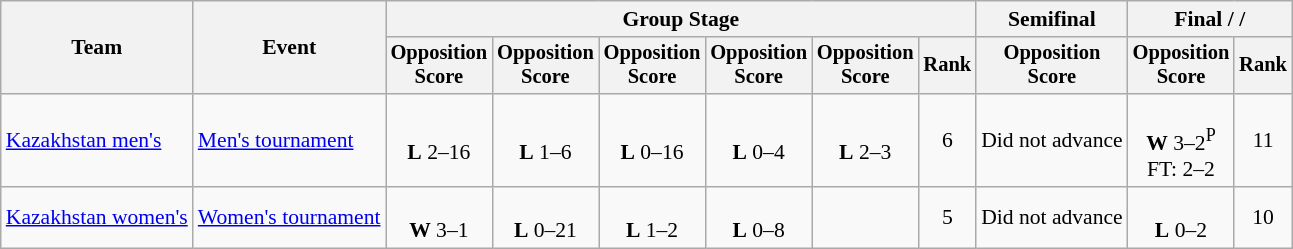<table class=wikitable style=font-size:90%;text-align:center>
<tr>
<th rowspan=2>Team</th>
<th rowspan=2>Event</th>
<th colspan=6>Group Stage</th>
<th>Semifinal</th>
<th colspan=2>Final /  / </th>
</tr>
<tr style=font-size:95%>
<th>Opposition<br>Score</th>
<th>Opposition<br>Score</th>
<th>Opposition<br>Score</th>
<th>Opposition<br>Score</th>
<th>Opposition<br>Score</th>
<th>Rank</th>
<th>Opposition<br>Score</th>
<th>Opposition<br>Score</th>
<th>Rank</th>
</tr>
<tr>
<td align=left><a href='#'>Kazakhstan men's</a></td>
<td align=left><a href='#'>Men's tournament</a></td>
<td><br><strong>L</strong> 2–16</td>
<td><br><strong>L</strong> 1–6</td>
<td><br><strong>L</strong> 0–16</td>
<td><br><strong>L</strong> 0–4</td>
<td><br><strong>L</strong> 2–3</td>
<td>6</td>
<td>Did not advance</td>
<td><br><strong>W</strong> 3–2<sup>P</sup><br>FT: 2–2</td>
<td>11</td>
</tr>
<tr>
<td align=left><a href='#'>Kazakhstan women's</a></td>
<td align=left><a href='#'>Women's tournament</a></td>
<td><br><strong>W</strong> 3–1</td>
<td><br><strong>L</strong> 0–21</td>
<td><br><strong>L</strong> 1–2</td>
<td><br><strong>L</strong> 0–8</td>
<td></td>
<td>5</td>
<td>Did not advance</td>
<td><br><strong>L</strong> 0–2</td>
<td>10</td>
</tr>
</table>
